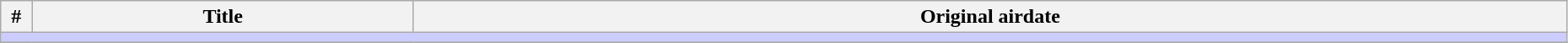<table class="wikitable" width="98%">
<tr>
<th width="2%">#</th>
<th>Title</th>
<th>Original airdate</th>
</tr>
<tr>
<td colspan="3" bgcolor="#CCF"></td>
</tr>
<tr>
</tr>
</table>
